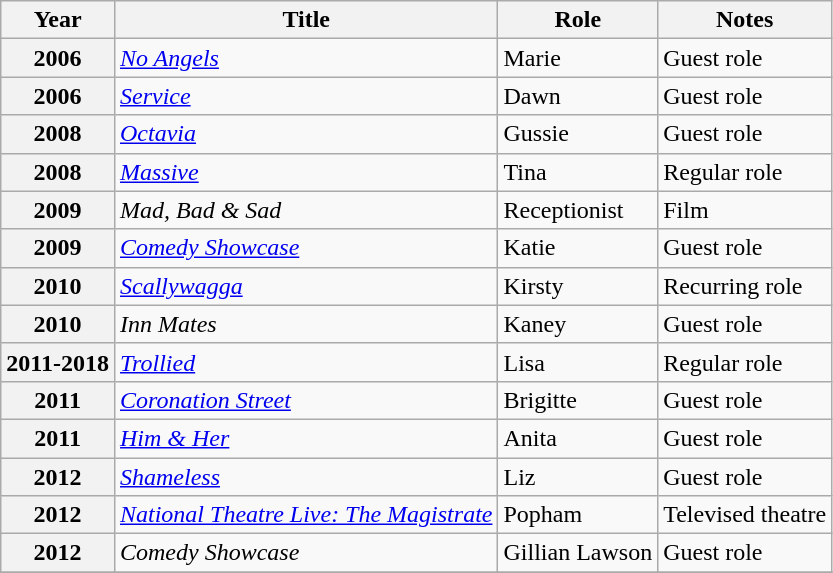<table class="wikitable sortable plainrowheaders">
<tr>
<th scope="col">Year</th>
<th scope="col">Title</th>
<th scope="col">Role</th>
<th scope="col" class="unsortable">Notes</th>
</tr>
<tr>
<th scope="row">2006</th>
<td><em><a href='#'>No Angels</a></em></td>
<td>Marie</td>
<td>Guest role</td>
</tr>
<tr>
<th scope="row">2006</th>
<td><em><a href='#'>Service</a></em></td>
<td>Dawn</td>
<td>Guest role</td>
</tr>
<tr>
<th scope="row">2008</th>
<td><em><a href='#'>Octavia</a></em></td>
<td>Gussie</td>
<td>Guest role</td>
</tr>
<tr>
<th scope="row">2008</th>
<td><em><a href='#'>Massive</a></em></td>
<td>Tina</td>
<td>Regular role</td>
</tr>
<tr>
<th scope="row">2009</th>
<td><em>Mad, Bad & Sad</em></td>
<td>Receptionist</td>
<td>Film</td>
</tr>
<tr>
<th scope="row">2009</th>
<td><em><a href='#'>Comedy Showcase</a></em></td>
<td>Katie</td>
<td>Guest role</td>
</tr>
<tr>
<th scope="row">2010</th>
<td><em><a href='#'>Scallywagga</a></em></td>
<td>Kirsty</td>
<td>Recurring role</td>
</tr>
<tr>
<th scope="row">2010</th>
<td><em>Inn Mates</em></td>
<td>Kaney</td>
<td>Guest role</td>
</tr>
<tr>
<th scope="row">2011-2018</th>
<td><em><a href='#'>Trollied</a></em></td>
<td>Lisa</td>
<td>Regular role</td>
</tr>
<tr>
<th scope="row">2011</th>
<td><em><a href='#'>Coronation Street</a></em></td>
<td>Brigitte</td>
<td>Guest role</td>
</tr>
<tr>
<th scope="row">2011</th>
<td><em><a href='#'>Him & Her</a></em></td>
<td>Anita</td>
<td>Guest role</td>
</tr>
<tr>
<th scope="row">2012</th>
<td><em><a href='#'>Shameless</a></em></td>
<td>Liz</td>
<td>Guest role</td>
</tr>
<tr>
<th scope="row">2012</th>
<td><em><a href='#'>National Theatre Live: The Magistrate</a></em></td>
<td>Popham</td>
<td>Televised theatre</td>
</tr>
<tr>
<th scope="row">2012</th>
<td><em>Comedy Showcase</em></td>
<td>Gillian Lawson</td>
<td>Guest role</td>
</tr>
<tr>
</tr>
</table>
